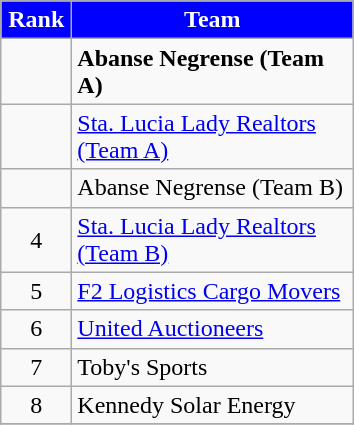<table class="wikitable" style="text-align: center;">
<tr>
<th width=40 style="background:blue; color:white;">Rank</th>
<th width=180 style="background:blue; color:white;">Team</th>
</tr>
<tr>
<td></td>
<td align="left"><strong>Abanse Negrense (Team A)</strong></td>
</tr>
<tr>
<td></td>
<td align="left"><a href='#'>Sta. Lucia Lady Realtors (Team A)</a></td>
</tr>
<tr>
<td></td>
<td align="left">Abanse Negrense (Team B)</td>
</tr>
<tr>
<td>4</td>
<td align="left"><a href='#'>Sta. Lucia Lady Realtors (Team B)</a></td>
</tr>
<tr>
<td>5</td>
<td align="left"><a href='#'>F2 Logistics Cargo Movers</a></td>
</tr>
<tr>
<td>6</td>
<td align="left"><a href='#'>United Auctioneers</a></td>
</tr>
<tr>
<td>7</td>
<td align="left">Toby's Sports</td>
</tr>
<tr>
<td>8</td>
<td align="left">Kennedy Solar Energy</td>
</tr>
<tr>
</tr>
</table>
